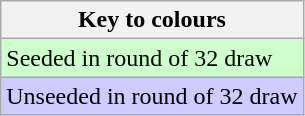<table class="wikitable">
<tr>
<th>Key to colours</th>
</tr>
<tr bgcolor="#ccffcc">
<td>Seeded in round of 32 draw</td>
</tr>
<tr bgcolor="#ccccff">
<td>Unseeded in round of 32 draw</td>
</tr>
</table>
